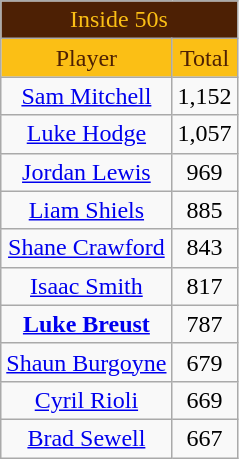<table class="wikitable" style="text-align:center;">
<tr>
<td colspan="2" style="text-align:center; background: #4D2004; color: #FBBF15">Inside 50s</td>
</tr>
<tr>
<td style="text-align:center; background: #FBBF15; color: #4D2004">Player</td>
<td style="text-align:center; background: #FBBF15; color: #4D2004">Total</td>
</tr>
<tr>
<td><a href='#'>Sam Mitchell</a></td>
<td>1,152</td>
</tr>
<tr>
<td><a href='#'>Luke Hodge</a></td>
<td>1,057</td>
</tr>
<tr>
<td><a href='#'>Jordan Lewis</a></td>
<td>969</td>
</tr>
<tr>
<td><a href='#'>Liam Shiels</a></td>
<td>885</td>
</tr>
<tr>
<td><a href='#'>Shane Crawford</a></td>
<td>843</td>
</tr>
<tr>
<td><a href='#'>Isaac Smith</a></td>
<td>817</td>
</tr>
<tr>
<td><strong><a href='#'>Luke Breust</a></strong></td>
<td>787</td>
</tr>
<tr>
<td><a href='#'>Shaun Burgoyne</a></td>
<td>679</td>
</tr>
<tr>
<td><a href='#'>Cyril Rioli</a></td>
<td>669</td>
</tr>
<tr>
<td><a href='#'>Brad Sewell</a></td>
<td>667</td>
</tr>
</table>
